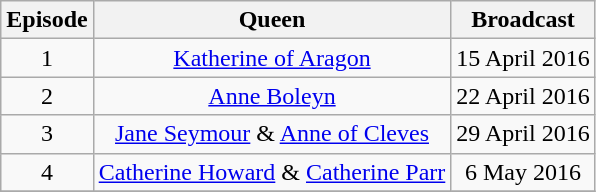<table class="wikitable">
<tr>
<th>Episode</th>
<th>Queen</th>
<th>Broadcast</th>
</tr>
<tr align="center">
<td>1</td>
<td><a href='#'>Katherine of Aragon</a></td>
<td>15 April 2016</td>
</tr>
<tr align="center">
<td>2</td>
<td><a href='#'>Anne Boleyn</a></td>
<td>22 April 2016</td>
</tr>
<tr align="center">
<td>3</td>
<td><a href='#'>Jane Seymour</a> & <a href='#'>Anne of Cleves</a></td>
<td>29 April 2016</td>
</tr>
<tr align="center">
<td>4</td>
<td><a href='#'>Catherine Howard</a> & <a href='#'>Catherine Parr</a></td>
<td>6 May 2016</td>
</tr>
<tr align="center">
</tr>
</table>
